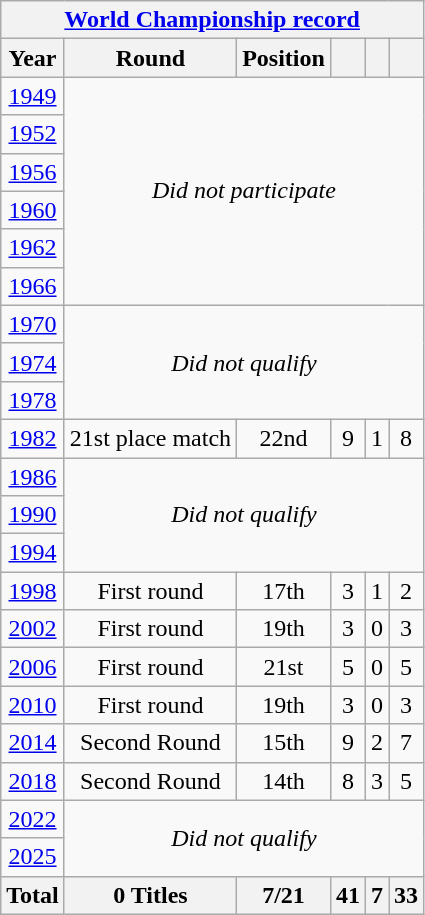<table class="wikitable" style="text-align: center;">
<tr>
<th colspan="6"><a href='#'>World Championship record</a></th>
</tr>
<tr>
<th>Year</th>
<th>Round</th>
<th>Position</th>
<th></th>
<th></th>
<th></th>
</tr>
<tr>
<td> <a href='#'>1949</a></td>
<td colspan="5" rowspan="6"><em>Did not participate</em></td>
</tr>
<tr>
<td> <a href='#'>1952</a></td>
</tr>
<tr>
<td> <a href='#'>1956</a></td>
</tr>
<tr>
<td> <a href='#'>1960</a></td>
</tr>
<tr>
<td> <a href='#'>1962</a></td>
</tr>
<tr>
<td> <a href='#'>1966</a></td>
</tr>
<tr>
<td> <a href='#'>1970</a></td>
<td colspan="5" rowspan="3"><em>Did not qualify</em></td>
</tr>
<tr>
<td> <a href='#'>1974</a></td>
</tr>
<tr>
<td> <a href='#'>1978</a></td>
</tr>
<tr>
<td> <a href='#'>1982</a></td>
<td>21st place match</td>
<td>22nd</td>
<td>9</td>
<td>1</td>
<td>8</td>
</tr>
<tr>
<td> <a href='#'>1986</a></td>
<td colspan="5" rowspan="3"><em>Did not qualify</em></td>
</tr>
<tr>
<td> <a href='#'>1990</a></td>
</tr>
<tr>
<td> <a href='#'>1994</a></td>
</tr>
<tr>
<td> <a href='#'>1998</a></td>
<td>First round</td>
<td>17th</td>
<td>3</td>
<td>1</td>
<td>2</td>
</tr>
<tr>
<td> <a href='#'>2002</a></td>
<td>First round</td>
<td>19th</td>
<td>3</td>
<td>0</td>
<td>3</td>
</tr>
<tr>
<td> <a href='#'>2006</a></td>
<td>First round</td>
<td>21st</td>
<td>5</td>
<td>0</td>
<td>5</td>
</tr>
<tr>
<td> <a href='#'>2010</a></td>
<td>First round</td>
<td>19th</td>
<td>3</td>
<td>0</td>
<td>3</td>
</tr>
<tr>
<td> <a href='#'>2014</a></td>
<td>Second Round</td>
<td>15th</td>
<td>9</td>
<td>2</td>
<td>7</td>
</tr>
<tr>
<td>  <a href='#'>2018</a></td>
<td>Second Round</td>
<td>14th</td>
<td>8</td>
<td>3</td>
<td>5</td>
</tr>
<tr>
<td>  <a href='#'>2022</a></td>
<td colspan="5" rowspan="2"><em>Did not qualify</em></td>
</tr>
<tr>
<td> <a href='#'>2025</a></td>
</tr>
<tr>
<th>Total</th>
<th>0 Titles</th>
<th>7/21</th>
<th>41</th>
<th>7</th>
<th>33</th>
</tr>
</table>
